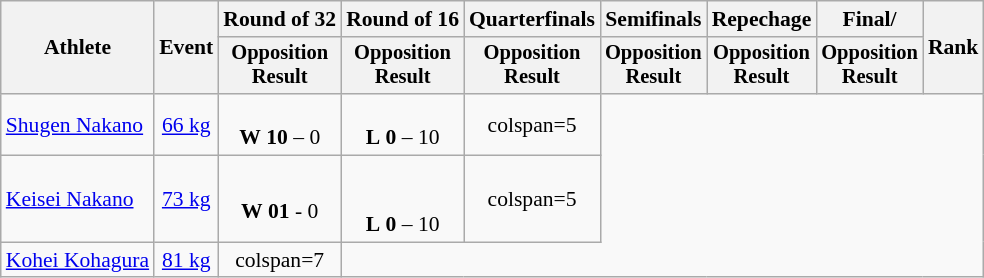<table class=wikitable style="text-align:center; font-size:90%">
<tr>
<th rowspan="2">Athlete</th>
<th rowspan="2">Event</th>
<th>Round of 32</th>
<th>Round of 16</th>
<th>Quarterfinals</th>
<th>Semifinals</th>
<th>Repechage</th>
<th>Final/</th>
<th rowspan=2>Rank</th>
</tr>
<tr style="font-size:95%">
<th>Opposition<br>Result</th>
<th>Opposition<br>Result</th>
<th>Opposition<br>Result</th>
<th>Opposition<br>Result</th>
<th>Opposition<br>Result</th>
<th>Opposition<br>Result</th>
</tr>
<tr>
<td align=left><a href='#'>Shugen Nakano</a></td>
<td><a href='#'>66 kg</a></td>
<td style="text-align:center;"> <br> <strong>W</strong> <strong></strong> <strong>10</strong> – 0</td>
<td style="text-align:center;"> <br> <strong>L</strong> <strong></strong> <strong>0</strong> – 10</td>
<td>colspan=5 </td>
</tr>
<tr>
<td align=left><a href='#'>Keisei Nakano</a></td>
<td><a href='#'>73 kg</a></td>
<td style="text-align:center;"> <br> <strong>W</strong> <strong>01</strong> - 0</td>
<td style="text-align:center;"><br><br> <strong>L</strong> <strong></strong> <strong>0</strong> – 10</td>
<td>colspan=5 </td>
</tr>
<tr>
<td align=left><a href='#'>Kohei Kohagura</a></td>
<td><a href='#'>81 kg</a></td>
<td>colspan=7</td>
</tr>
</table>
